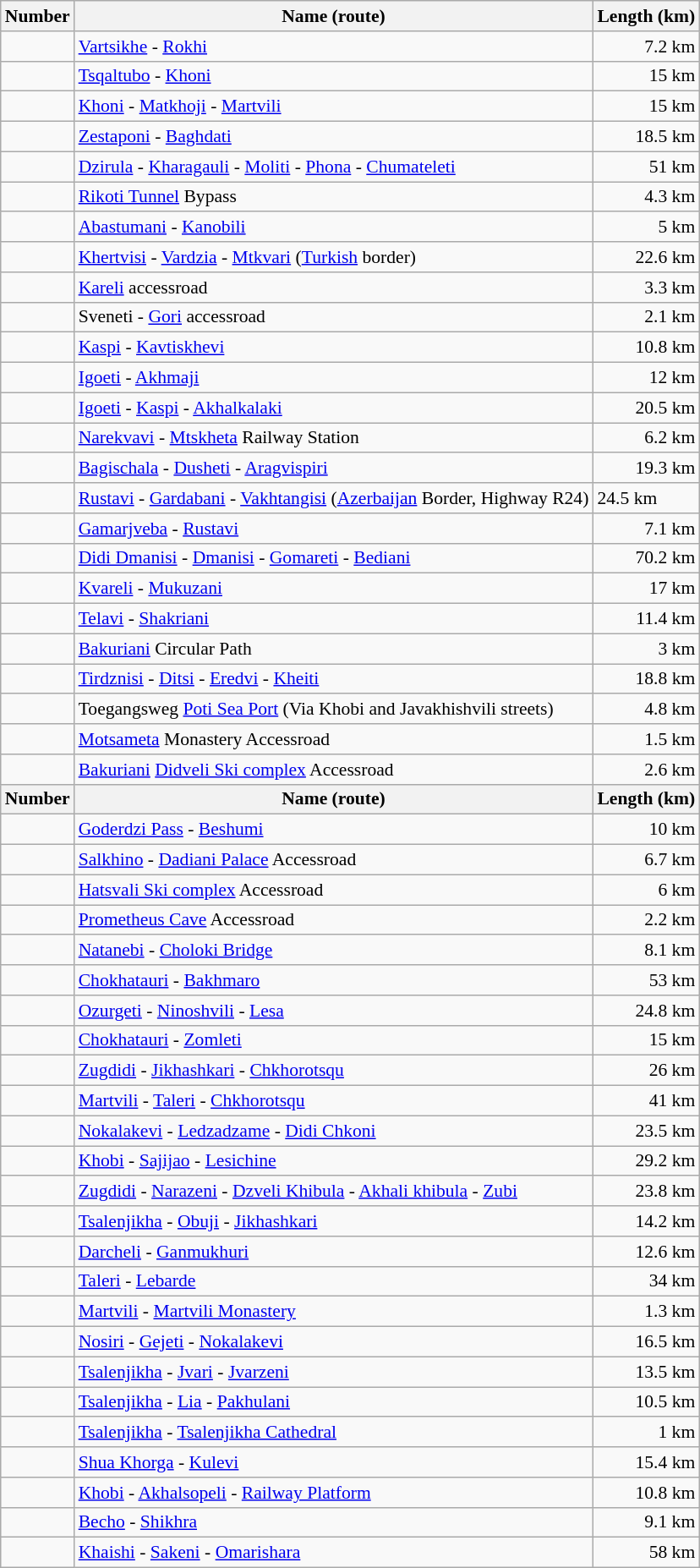<table class="wikitable" style="font-size:90%;">
<tr class="hintergrundfarbe5">
<th>Number</th>
<th>Name (route)</th>
<th>Length (km)</th>
</tr>
<tr>
<td align="center"></td>
<td><a href='#'>Vartsikhe</a> - <a href='#'>Rokhi</a></td>
<td align=right>7.2 km</td>
</tr>
<tr>
<td align="center"></td>
<td><a href='#'>Tsqaltubo</a> - <a href='#'>Khoni</a></td>
<td align=right>15 km</td>
</tr>
<tr>
<td align="center"></td>
<td><a href='#'>Khoni</a> - <a href='#'>Matkhoji</a> - <a href='#'>Martvili</a></td>
<td align=right>15 km</td>
</tr>
<tr>
<td align="center"></td>
<td><a href='#'>Zestaponi</a> - <a href='#'>Baghdati</a></td>
<td align=right>18.5 km</td>
</tr>
<tr>
<td align="center"></td>
<td><a href='#'>Dzirula</a> - <a href='#'>Kharagauli</a> - <a href='#'>Moliti</a> - <a href='#'>Phona</a> - <a href='#'>Chumateleti</a></td>
<td align=right>51 km</td>
</tr>
<tr>
<td align="center"></td>
<td><a href='#'>Rikoti Tunnel</a> Bypass</td>
<td align=right>4.3 km</td>
</tr>
<tr>
<td align="center"></td>
<td><a href='#'>Abastumani</a> - <a href='#'>Kanobili</a></td>
<td align=right>5 km</td>
</tr>
<tr>
<td align="center"></td>
<td><a href='#'>Khertvisi</a> - <a href='#'>Vardzia</a> - <a href='#'>Mtkvari</a> (<a href='#'>Turkish</a> border)</td>
<td align=right>22.6 km</td>
</tr>
<tr>
<td align="center"></td>
<td><a href='#'>Kareli</a> accessroad</td>
<td align=right>3.3 km</td>
</tr>
<tr>
<td align="center"></td>
<td>Sveneti - <a href='#'>Gori</a> accessroad</td>
<td align=right>2.1 km</td>
</tr>
<tr>
<td align="center"></td>
<td><a href='#'>Kaspi</a> - <a href='#'>Kavtiskhevi</a></td>
<td align=right>10.8 km</td>
</tr>
<tr>
<td align="center"></td>
<td><a href='#'>Igoeti</a> - <a href='#'>Akhmaji</a></td>
<td align=right>12 km</td>
</tr>
<tr>
<td align="center"></td>
<td><a href='#'>Igoeti</a> - <a href='#'>Kaspi</a> - <a href='#'>Akhalkalaki</a></td>
<td align=right>20.5 km</td>
</tr>
<tr>
<td align="center"></td>
<td><a href='#'>Narekvavi</a> - <a href='#'>Mtskheta</a> Railway Station</td>
<td align=right>6.2 km</td>
</tr>
<tr>
<td align="center"></td>
<td><a href='#'>Bagischala</a> - <a href='#'>Dusheti</a> - <a href='#'>Aragvispiri</a></td>
<td align=right>19.3 km</td>
</tr>
<tr>
<td align="center"></td>
<td><a href='#'>Rustavi</a> - <a href='#'>Gardabani</a> - <a href='#'>Vakhtangisi</a> (<a href='#'>Azerbaijan</a> Border,  Highway R24)</td>
<td>24.5 km</td>
</tr>
<tr>
<td align="center"></td>
<td><a href='#'>Gamarjveba</a> - <a href='#'>Rustavi</a></td>
<td align=right>7.1 km</td>
</tr>
<tr>
<td align="center"></td>
<td><a href='#'>Didi Dmanisi</a> - <a href='#'>Dmanisi</a> - <a href='#'>Gomareti</a> - <a href='#'>Bediani</a></td>
<td align=right>70.2 km</td>
</tr>
<tr>
<td align="center"></td>
<td><a href='#'>Kvareli</a> - <a href='#'>Mukuzani</a></td>
<td align=right>17 km</td>
</tr>
<tr>
<td align="center"></td>
<td><a href='#'>Telavi</a> - <a href='#'>Shakriani</a></td>
<td align=right>11.4 km</td>
</tr>
<tr>
<td align="center"></td>
<td><a href='#'>Bakuriani</a> Circular Path</td>
<td align=right>3 km</td>
</tr>
<tr>
<td align="center"></td>
<td><a href='#'>Tirdznisi</a> - <a href='#'>Ditsi</a> - <a href='#'>Eredvi</a> - <a href='#'>Kheiti</a></td>
<td align=right>18.8 km</td>
</tr>
<tr>
<td align="center"></td>
<td>Toegangsweg <a href='#'>Poti Sea Port</a> (Via Khobi and Javakhishvili streets)</td>
<td align=right>4.8 km</td>
</tr>
<tr>
<td align="center"></td>
<td><a href='#'>Motsameta</a> Monastery Accessroad</td>
<td align=right>1.5 km</td>
</tr>
<tr>
<td align="center"></td>
<td><a href='#'>Bakuriani</a> <a href='#'>Didveli Ski complex</a> Accessroad</td>
<td align=right>2.6 km</td>
</tr>
<tr class="hintergrundfarbe5">
<th>Number</th>
<th>Name (route)</th>
<th>Length (km)</th>
</tr>
<tr -->
<td align="center"></td>
<td><a href='#'>Goderdzi Pass</a> - <a href='#'>Beshumi</a></td>
<td align=right>10 km</td>
</tr>
<tr>
<td align="center"></td>
<td><a href='#'>Salkhino</a> - <a href='#'>Dadiani Palace</a> Accessroad</td>
<td align=right>6.7 km</td>
</tr>
<tr>
<td align="center"></td>
<td><a href='#'>Hatsvali Ski complex</a> Accessroad</td>
<td align=right>6 km</td>
</tr>
<tr>
<td align="center"></td>
<td><a href='#'>Prometheus Cave</a> Accessroad</td>
<td align=right>2.2 km</td>
</tr>
<tr>
<td align="center"></td>
<td><a href='#'>Natanebi</a> - <a href='#'>Choloki Bridge</a></td>
<td align=right>8.1 km</td>
</tr>
<tr>
<td align="center"></td>
<td><a href='#'>Chokhatauri</a> - <a href='#'>Bakhmaro</a></td>
<td align=right>53 km</td>
</tr>
<tr>
<td align="center"></td>
<td><a href='#'>Ozurgeti</a> - <a href='#'>Ninoshvili</a> - <a href='#'>Lesa</a></td>
<td align=right>24.8 km</td>
</tr>
<tr>
<td align="center"></td>
<td><a href='#'>Chokhatauri</a> - <a href='#'>Zomleti</a></td>
<td align=right>15 km</td>
</tr>
<tr>
<td align="center"></td>
<td><a href='#'>Zugdidi</a> - <a href='#'>Jikhashkari</a> - <a href='#'>Chkhorotsqu</a></td>
<td align=right>26 km</td>
</tr>
<tr>
<td align="center"></td>
<td><a href='#'>Martvili</a> - <a href='#'>Taleri</a> - <a href='#'>Chkhorotsqu</a></td>
<td align=right>41 km</td>
</tr>
<tr>
<td align="center"></td>
<td><a href='#'>Nokalakevi</a> - <a href='#'>Ledzadzame</a> - <a href='#'>Didi Chkoni</a></td>
<td align=right>23.5 km</td>
</tr>
<tr>
<td align="center"></td>
<td><a href='#'>Khobi</a> - <a href='#'>Sajijao</a> - <a href='#'>Lesichine</a></td>
<td align=right>29.2 km</td>
</tr>
<tr>
<td align="center"></td>
<td><a href='#'>Zugdidi</a> - <a href='#'>Narazeni</a> - <a href='#'>Dzveli Khibula</a> - <a href='#'>Akhali khibula</a> - <a href='#'>Zubi</a></td>
<td align=right>23.8 km</td>
</tr>
<tr>
<td align="center"></td>
<td><a href='#'>Tsalenjikha</a> - <a href='#'>Obuji</a> - <a href='#'>Jikhashkari</a></td>
<td align=right>14.2 km</td>
</tr>
<tr>
<td align="center"></td>
<td><a href='#'>Darcheli</a> - <a href='#'>Ganmukhuri</a></td>
<td align=right>12.6 km</td>
</tr>
<tr>
<td align="center"></td>
<td><a href='#'>Taleri</a> - <a href='#'>Lebarde</a></td>
<td align=right>34 km</td>
</tr>
<tr>
<td align="center"></td>
<td><a href='#'>Martvili</a> - <a href='#'>Martvili Monastery</a></td>
<td align=right>1.3 km</td>
</tr>
<tr>
<td align="center"></td>
<td><a href='#'>Nosiri</a> -  <a href='#'>Gejeti</a> - <a href='#'>Nokalakevi</a></td>
<td align=right>16.5 km</td>
</tr>
<tr>
<td align="center"></td>
<td><a href='#'>Tsalenjikha</a> - <a href='#'>Jvari</a> - <a href='#'>Jvarzeni</a></td>
<td align=right>13.5 km</td>
</tr>
<tr>
<td align="center"></td>
<td><a href='#'>Tsalenjikha</a> - <a href='#'>Lia</a> - <a href='#'>Pakhulani</a></td>
<td align=right>10.5 km</td>
</tr>
<tr>
<td align="center"></td>
<td><a href='#'>Tsalenjikha</a> - <a href='#'>Tsalenjikha Cathedral</a></td>
<td align=right>1 km</td>
</tr>
<tr>
<td align="center"></td>
<td><a href='#'>Shua Khorga</a> - <a href='#'>Kulevi</a></td>
<td align=right>15.4 km</td>
</tr>
<tr>
<td align="center"></td>
<td><a href='#'>Khobi</a> - <a href='#'>Akhalsopeli</a> - <a href='#'>Railway Platform</a></td>
<td align=right>10.8 km</td>
</tr>
<tr>
<td align="center"></td>
<td><a href='#'>Becho</a> - <a href='#'>Shikhra</a></td>
<td align=right>9.1 km</td>
</tr>
<tr>
<td align="center"></td>
<td><a href='#'>Khaishi</a> - <a href='#'>Sakeni</a> - <a href='#'>Omarishara</a></td>
<td align=right>58 km</td>
</tr>
</table>
